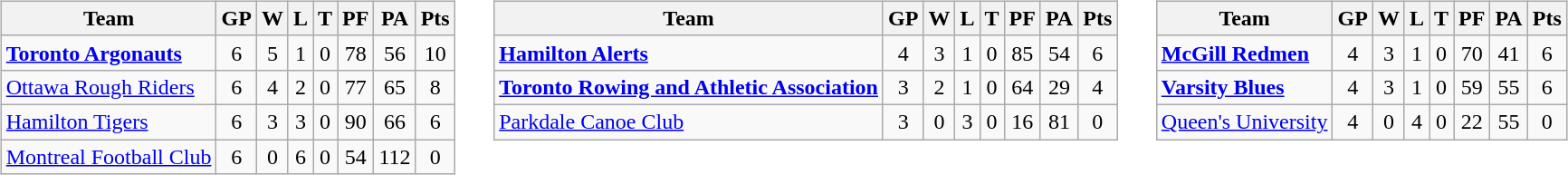<table cellspacing="10">
<tr>
<td valign="top"><br><table class="wikitable">
<tr>
<th>Team</th>
<th>GP</th>
<th>W</th>
<th>L</th>
<th>T</th>
<th>PF</th>
<th>PA</th>
<th>Pts</th>
</tr>
<tr align="center">
<td align="left"><strong><a href='#'>Toronto Argonauts</a></strong></td>
<td>6</td>
<td>5</td>
<td>1</td>
<td>0</td>
<td>78</td>
<td>56</td>
<td>10</td>
</tr>
<tr align="center">
<td align="left"><a href='#'>Ottawa Rough Riders</a></td>
<td>6</td>
<td>4</td>
<td>2</td>
<td>0</td>
<td>77</td>
<td>65</td>
<td>8</td>
</tr>
<tr align="center">
<td align="left"><a href='#'>Hamilton Tigers</a></td>
<td>6</td>
<td>3</td>
<td>3</td>
<td>0</td>
<td>90</td>
<td>66</td>
<td>6</td>
</tr>
<tr align="center">
<td align="left"><a href='#'>Montreal Football Club</a></td>
<td>6</td>
<td>0</td>
<td>6</td>
<td>0</td>
<td>54</td>
<td>112</td>
<td>0</td>
</tr>
</table>
</td>
<td valign="top"><br><table class="wikitable">
<tr>
<th>Team</th>
<th>GP</th>
<th>W</th>
<th>L</th>
<th>T</th>
<th>PF</th>
<th>PA</th>
<th>Pts</th>
</tr>
<tr align="center">
<td align="left"><strong><a href='#'>Hamilton Alerts</a></strong></td>
<td>4</td>
<td>3</td>
<td>1</td>
<td>0</td>
<td>85</td>
<td>54</td>
<td>6</td>
</tr>
<tr align="center">
<td align="left"><strong><a href='#'>Toronto Rowing and Athletic Association</a></strong></td>
<td>3</td>
<td>2</td>
<td>1</td>
<td>0</td>
<td>64</td>
<td>29</td>
<td>4</td>
</tr>
<tr align="center">
<td align="left"><a href='#'>Parkdale Canoe Club</a></td>
<td>3</td>
<td>0</td>
<td>3</td>
<td>0</td>
<td>16</td>
<td>81</td>
<td>0</td>
</tr>
</table>
</td>
<td valign="top"><br><table class="wikitable">
<tr>
<th>Team</th>
<th>GP</th>
<th>W</th>
<th>L</th>
<th>T</th>
<th>PF</th>
<th>PA</th>
<th>Pts</th>
</tr>
<tr align="center">
<td align="left"><strong><a href='#'>McGill Redmen</a></strong></td>
<td>4</td>
<td>3</td>
<td>1</td>
<td>0</td>
<td>70</td>
<td>41</td>
<td>6</td>
</tr>
<tr align="center">
<td align="left"><strong><a href='#'>Varsity Blues</a></strong></td>
<td>4</td>
<td>3</td>
<td>1</td>
<td>0</td>
<td>59</td>
<td>55</td>
<td>6</td>
</tr>
<tr align="center">
<td align="left"><a href='#'>Queen's University</a></td>
<td>4</td>
<td>0</td>
<td>4</td>
<td>0</td>
<td>22</td>
<td>55</td>
<td>0</td>
</tr>
</table>
</td>
</tr>
</table>
